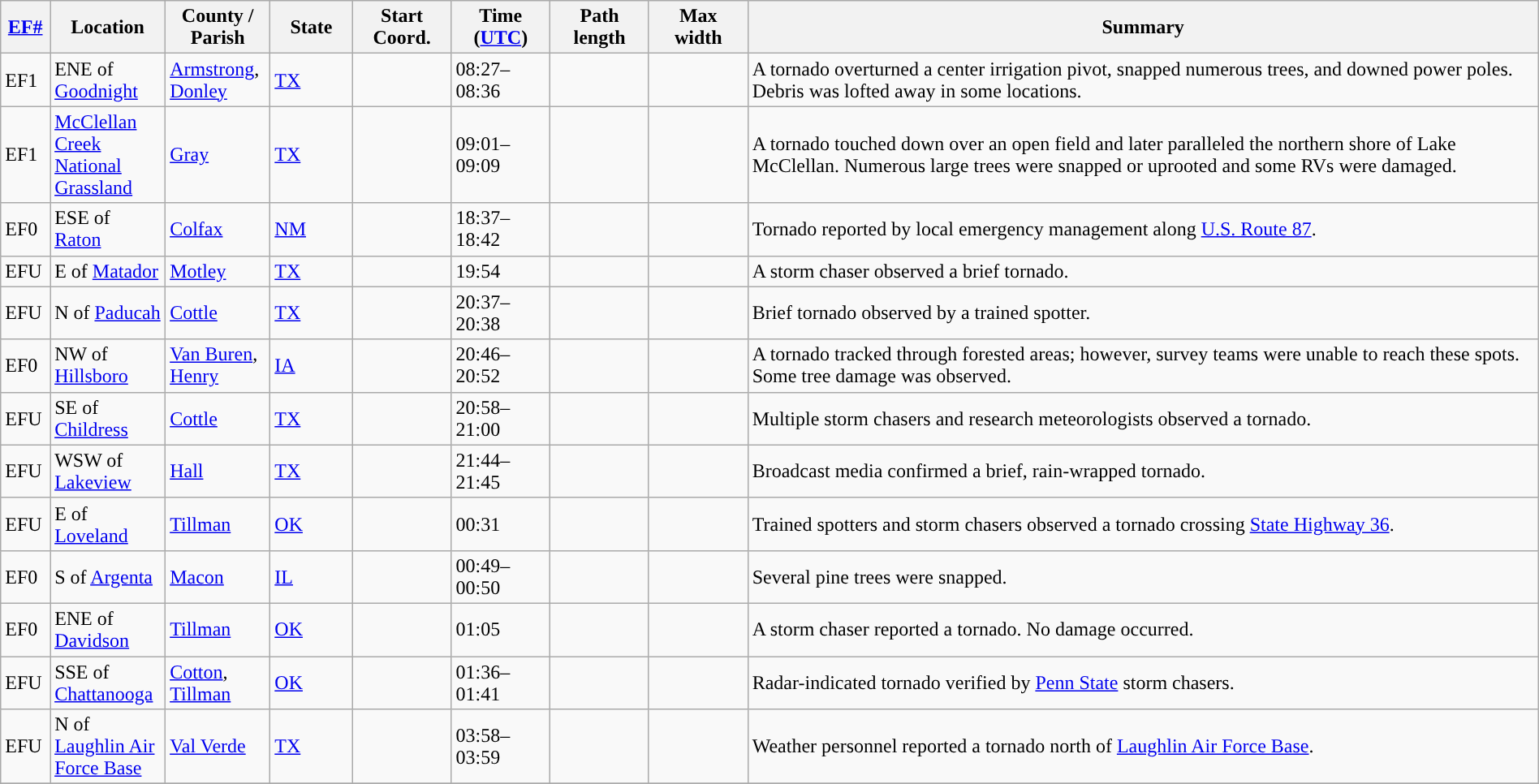<table class="wikitable sortable" style="width:100%;">
<tr>
<th scope="col"  style="width:3%; text-align:center;"><a href='#'>EF#</a></th>
<th scope="col"  style="width:7%; text-align:center;" class="unsortable">Location</th>
<th scope="col"  style="width:6%; text-align:center;" class="unsortable">County / Parish</th>
<th scope="col"  style="width:5%; text-align:center;">State</th>
<th scope="col"  style="width:6%; text-align:center;">Start Coord.</th>
<th scope="col"  style="width:6%; text-align:center;">Time (<a href='#'>UTC</a>)</th>
<th scope="col"  style="width:6%; text-align:center;">Path length</th>
<th scope="col"  style="width:6%; text-align:center;">Max width</th>
<th scope="col" class="unsortable" style="width:48%; text-align:center;">Summary</th>
</tr>
<tr>
<td>EF1</td>
<td>ENE of <a href='#'>Goodnight</a></td>
<td><a href='#'>Armstrong</a>, <a href='#'>Donley</a></td>
<td><a href='#'>TX</a></td>
<td></td>
<td>08:27–08:36</td>
<td></td>
<td></td>
<td>A tornado overturned a center irrigation pivot, snapped numerous trees, and downed power poles. Debris was lofted  away in some locations.</td>
</tr>
<tr>
<td>EF1</td>
<td><a href='#'>McClellan Creek National Grassland</a></td>
<td><a href='#'>Gray</a></td>
<td><a href='#'>TX</a></td>
<td></td>
<td>09:01–09:09</td>
<td></td>
<td></td>
<td>A tornado touched down over an open field and later paralleled the northern shore of Lake McClellan. Numerous large trees were snapped or uprooted and some RVs were damaged.</td>
</tr>
<tr>
<td>EF0</td>
<td>ESE of <a href='#'>Raton</a></td>
<td><a href='#'>Colfax</a></td>
<td><a href='#'>NM</a></td>
<td></td>
<td>18:37–18:42</td>
<td></td>
<td></td>
<td>Tornado reported by local emergency management along <a href='#'>U.S. Route 87</a>.</td>
</tr>
<tr>
<td>EFU</td>
<td>E of <a href='#'>Matador</a></td>
<td><a href='#'>Motley</a></td>
<td><a href='#'>TX</a></td>
<td></td>
<td>19:54</td>
<td></td>
<td></td>
<td>A storm chaser observed a brief tornado.</td>
</tr>
<tr>
<td>EFU</td>
<td>N of <a href='#'>Paducah</a></td>
<td><a href='#'>Cottle</a></td>
<td><a href='#'>TX</a></td>
<td></td>
<td>20:37–20:38</td>
<td></td>
<td></td>
<td>Brief tornado observed by a trained spotter.</td>
</tr>
<tr>
<td>EF0</td>
<td>NW of <a href='#'>Hillsboro</a></td>
<td><a href='#'>Van Buren</a>, <a href='#'>Henry</a></td>
<td><a href='#'>IA</a></td>
<td></td>
<td>20:46–20:52</td>
<td></td>
<td></td>
<td>A tornado tracked through forested areas; however, survey teams were unable to reach these spots. Some tree damage was observed.</td>
</tr>
<tr>
<td>EFU</td>
<td>SE of <a href='#'>Childress</a></td>
<td><a href='#'>Cottle</a></td>
<td><a href='#'>TX</a></td>
<td></td>
<td>20:58–21:00</td>
<td></td>
<td></td>
<td>Multiple storm chasers and research meteorologists observed a tornado.</td>
</tr>
<tr>
<td>EFU</td>
<td>WSW of <a href='#'>Lakeview</a></td>
<td><a href='#'>Hall</a></td>
<td><a href='#'>TX</a></td>
<td></td>
<td>21:44–21:45</td>
<td></td>
<td></td>
<td>Broadcast media confirmed a brief, rain-wrapped tornado.</td>
</tr>
<tr>
<td>EFU</td>
<td>E of <a href='#'>Loveland</a></td>
<td><a href='#'>Tillman</a></td>
<td><a href='#'>OK</a></td>
<td></td>
<td>00:31</td>
<td></td>
<td></td>
<td>Trained spotters and storm chasers observed a tornado crossing <a href='#'>State Highway 36</a>.</td>
</tr>
<tr>
<td>EF0</td>
<td>S of <a href='#'>Argenta</a></td>
<td><a href='#'>Macon</a></td>
<td><a href='#'>IL</a></td>
<td></td>
<td>00:49–00:50</td>
<td></td>
<td></td>
<td>Several pine trees were snapped.</td>
</tr>
<tr>
<td>EF0</td>
<td>ENE of <a href='#'>Davidson</a></td>
<td><a href='#'>Tillman</a></td>
<td><a href='#'>OK</a></td>
<td></td>
<td>01:05</td>
<td></td>
<td></td>
<td>A storm chaser reported a tornado. No damage occurred.</td>
</tr>
<tr>
<td>EFU</td>
<td>SSE of <a href='#'>Chattanooga</a></td>
<td><a href='#'>Cotton</a>, <a href='#'>Tillman</a></td>
<td><a href='#'>OK</a></td>
<td></td>
<td>01:36–01:41</td>
<td></td>
<td></td>
<td>Radar-indicated tornado verified by <a href='#'>Penn State</a> storm chasers.</td>
</tr>
<tr>
<td>EFU</td>
<td>N of <a href='#'>Laughlin Air Force Base</a></td>
<td><a href='#'>Val Verde</a></td>
<td><a href='#'>TX</a></td>
<td></td>
<td>03:58–03:59</td>
<td></td>
<td></td>
<td>Weather personnel reported a tornado north of <a href='#'>Laughlin Air Force Base</a>.</td>
</tr>
<tr>
</tr>
</table>
